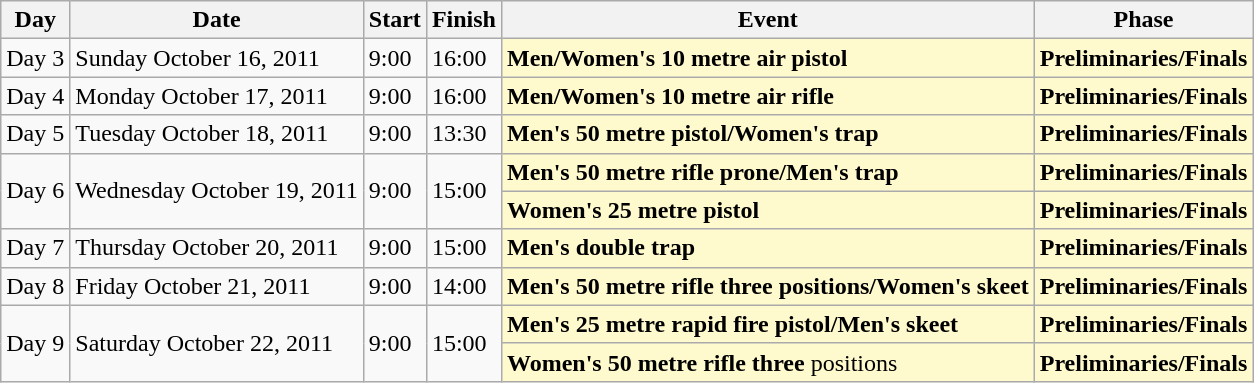<table class=wikitable>
<tr>
<th>Day</th>
<th>Date</th>
<th>Start</th>
<th>Finish</th>
<th>Event</th>
<th>Phase</th>
</tr>
<tr>
<td>Day 3</td>
<td>Sunday October 16, 2011</td>
<td>9:00</td>
<td>16:00</td>
<td style=background:lemonchiffon><strong>Men/Women's 10 metre air pistol</strong></td>
<td style=background:lemonchiffon><strong>Preliminaries/Finals</strong></td>
</tr>
<tr>
<td>Day 4</td>
<td>Monday October 17, 2011</td>
<td>9:00</td>
<td>16:00</td>
<td style=background:lemonchiffon><strong>Men/Women's 10 metre air rifle</strong></td>
<td style=background:lemonchiffon><strong>Preliminaries/Finals</strong></td>
</tr>
<tr>
<td>Day 5</td>
<td>Tuesday October 18, 2011</td>
<td>9:00</td>
<td>13:30</td>
<td style=background:lemonchiffon><strong>Men's 50 metre pistol/Women's trap</strong></td>
<td style=background:lemonchiffon><strong>Preliminaries/Finals</strong></td>
</tr>
<tr>
<td rowspan=2>Day 6</td>
<td rowspan=2>Wednesday October 19, 2011</td>
<td rowspan=2>9:00</td>
<td rowspan=2>15:00</td>
<td style=background:lemonchiffon><strong>Men's 50 metre rifle prone/Men's trap</strong></td>
<td style=background:lemonchiffon><strong>Preliminaries/Finals</strong></td>
</tr>
<tr>
<td style=background:lemonchiffon><strong>Women's 25 metre pistol</strong></td>
<td style=background:lemonchiffon><strong>Preliminaries/Finals</strong></td>
</tr>
<tr>
<td>Day 7</td>
<td>Thursday October 20, 2011</td>
<td>9:00</td>
<td>15:00</td>
<td style=background:lemonchiffon><strong>Men's double trap</strong></td>
<td style=background:lemonchiffon><strong>Preliminaries/Finals</strong></td>
</tr>
<tr>
<td>Day 8</td>
<td>Friday October 21, 2011</td>
<td>9:00</td>
<td>14:00</td>
<td style=background:lemonchiffon><strong>Men's 50 metre rifle three positions/Women's skeet</strong></td>
<td style=background:lemonchiffon><strong>Preliminaries/Finals</strong></td>
</tr>
<tr>
<td rowspan=2>Day 9</td>
<td rowspan=2>Saturday October 22, 2011</td>
<td rowspan=2>9:00</td>
<td rowspan=2>15:00</td>
<td style=background:lemonchiffon><strong>Men's 25 metre rapid fire pistol/Men's skeet</strong></td>
<td style=background:lemonchiffon><strong>Preliminaries/Finals</strong></td>
</tr>
<tr>
<td style=background:lemonchiffon><strong>Women's 50 metre rifle three</strong> positions</td>
<td style=background:lemonchiffon><strong>Preliminaries/Finals</strong></td>
</tr>
</table>
